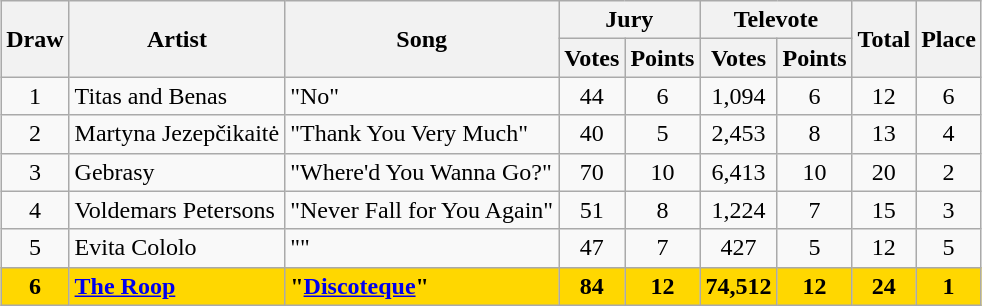<table class="sortable wikitable" style="margin: 1em auto 1em auto; text-align:center;">
<tr>
<th rowspan="2">Draw</th>
<th rowspan="2">Artist</th>
<th rowspan="2">Song</th>
<th colspan="2">Jury</th>
<th colspan="2">Televote</th>
<th rowspan="2">Total</th>
<th rowspan="2">Place</th>
</tr>
<tr>
<th>Votes</th>
<th>Points</th>
<th>Votes</th>
<th>Points</th>
</tr>
<tr>
<td>1</td>
<td align="left">Titas and Benas</td>
<td align="left">"No"</td>
<td>44</td>
<td>6</td>
<td>1,094</td>
<td>6</td>
<td>12</td>
<td>6</td>
</tr>
<tr>
<td>2</td>
<td align="left">Martyna Jezepčikaitė</td>
<td align="left">"Thank You Very Much"</td>
<td>40</td>
<td>5</td>
<td>2,453</td>
<td>8</td>
<td>13</td>
<td>4</td>
</tr>
<tr>
<td>3</td>
<td align="left">Gebrasy</td>
<td align="left">"Where'd You Wanna Go?"</td>
<td>70</td>
<td>10</td>
<td>6,413</td>
<td>10</td>
<td>20</td>
<td>2</td>
</tr>
<tr>
<td>4</td>
<td align="left">Voldemars Petersons</td>
<td align="left">"Never Fall for You Again"</td>
<td>51</td>
<td>8</td>
<td>1,224</td>
<td>7</td>
<td>15</td>
<td>3</td>
</tr>
<tr>
<td>5</td>
<td align="left">Evita Cololo</td>
<td align="left">""</td>
<td>47</td>
<td>7</td>
<td>427</td>
<td>5</td>
<td>12</td>
<td>5</td>
</tr>
<tr style="font-weight:bold; background:gold;">
<td>6</td>
<td align="left" data-sort-value="Roop, The"><a href='#'>The Roop</a></td>
<td align="left">"<a href='#'>Discoteque</a>"</td>
<td>84</td>
<td>12</td>
<td>74,512</td>
<td>12</td>
<td>24</td>
<td>1</td>
</tr>
</table>
